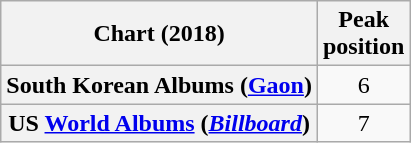<table class="wikitable plainrowheaders" style="text-align:center">
<tr>
<th scope="col">Chart (2018)</th>
<th scope="col">Peak<br> position</th>
</tr>
<tr>
<th scope="row">South Korean Albums (<a href='#'>Gaon</a>)</th>
<td>6</td>
</tr>
<tr>
<th scope="row">US <a href='#'>World Albums</a> (<em><a href='#'>Billboard</a></em>)</th>
<td>7</td>
</tr>
</table>
